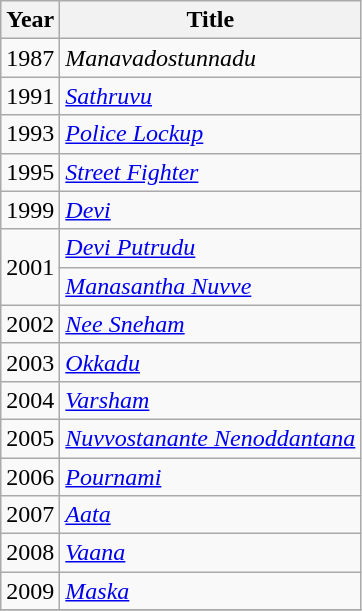<table class="wikitable sortable">
<tr>
<th>Year</th>
<th>Title</th>
</tr>
<tr>
<td>1987</td>
<td><em>Manavadostunnadu</em></td>
</tr>
<tr>
<td>1991</td>
<td><em><a href='#'>Sathruvu</a></em></td>
</tr>
<tr>
<td>1993</td>
<td><em><a href='#'>Police Lockup</a></em></td>
</tr>
<tr>
<td>1995</td>
<td><em><a href='#'>Street Fighter</a></em></td>
</tr>
<tr>
<td>1999</td>
<td><em><a href='#'>Devi</a></em></td>
</tr>
<tr>
<td rowspan="2">2001</td>
<td><em><a href='#'>Devi Putrudu</a></em></td>
</tr>
<tr>
<td><em><a href='#'>Manasantha Nuvve</a></em></td>
</tr>
<tr>
<td>2002</td>
<td><em><a href='#'>Nee Sneham</a></em></td>
</tr>
<tr>
<td>2003</td>
<td><em><a href='#'>Okkadu</a></em></td>
</tr>
<tr>
<td>2004</td>
<td><em><a href='#'>Varsham</a></em></td>
</tr>
<tr>
<td>2005</td>
<td><em><a href='#'>Nuvvostanante Nenoddantana</a></em></td>
</tr>
<tr>
<td>2006</td>
<td><em><a href='#'>Pournami</a></em></td>
</tr>
<tr>
<td>2007</td>
<td><em><a href='#'>Aata</a></em></td>
</tr>
<tr>
<td>2008</td>
<td><em><a href='#'>Vaana</a></em></td>
</tr>
<tr>
<td>2009</td>
<td><em><a href='#'>Maska</a></em></td>
</tr>
<tr>
</tr>
</table>
